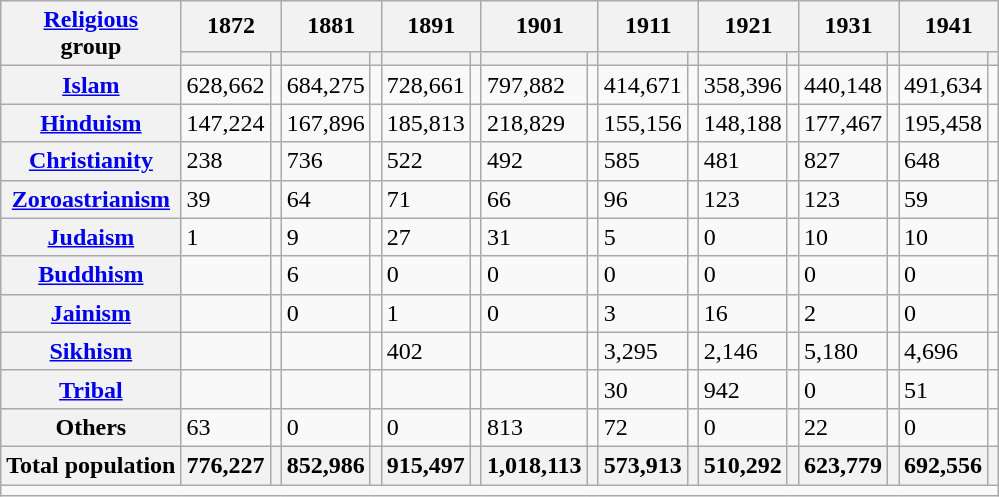<table class="wikitable sortable">
<tr>
<th rowspan="2"><a href='#'>Religious</a><br>group</th>
<th colspan="2">1872</th>
<th colspan="2">1881</th>
<th colspan="2">1891</th>
<th colspan="2">1901</th>
<th colspan="2">1911</th>
<th colspan="2">1921</th>
<th colspan="2">1931</th>
<th colspan="2">1941</th>
</tr>
<tr>
<th><a href='#'></a></th>
<th></th>
<th></th>
<th></th>
<th></th>
<th></th>
<th></th>
<th></th>
<th></th>
<th></th>
<th></th>
<th></th>
<th></th>
<th></th>
<th></th>
<th></th>
</tr>
<tr>
<th><a href='#'>Islam</a> </th>
<td>628,662</td>
<td></td>
<td>684,275</td>
<td></td>
<td>728,661</td>
<td></td>
<td>797,882</td>
<td></td>
<td>414,671</td>
<td></td>
<td>358,396</td>
<td></td>
<td>440,148</td>
<td></td>
<td>491,634</td>
<td></td>
</tr>
<tr>
<th><a href='#'>Hinduism</a> </th>
<td>147,224</td>
<td></td>
<td>167,896</td>
<td></td>
<td>185,813</td>
<td></td>
<td>218,829</td>
<td></td>
<td>155,156</td>
<td></td>
<td>148,188</td>
<td></td>
<td>177,467</td>
<td></td>
<td>195,458</td>
<td></td>
</tr>
<tr>
<th><a href='#'>Christianity</a> </th>
<td>238</td>
<td></td>
<td>736</td>
<td></td>
<td>522</td>
<td></td>
<td>492</td>
<td></td>
<td>585</td>
<td></td>
<td>481</td>
<td></td>
<td>827</td>
<td></td>
<td>648</td>
<td></td>
</tr>
<tr>
<th><a href='#'>Zoroastrianism</a> </th>
<td>39</td>
<td></td>
<td>64</td>
<td></td>
<td>71</td>
<td></td>
<td>66</td>
<td></td>
<td>96</td>
<td></td>
<td>123</td>
<td></td>
<td>123</td>
<td></td>
<td>59</td>
<td></td>
</tr>
<tr>
<th><a href='#'>Judaism</a> </th>
<td>1</td>
<td></td>
<td>9</td>
<td></td>
<td>27</td>
<td></td>
<td>31</td>
<td></td>
<td>5</td>
<td></td>
<td>0</td>
<td></td>
<td>10</td>
<td></td>
<td>10</td>
<td></td>
</tr>
<tr>
<th><a href='#'>Buddhism</a> </th>
<td></td>
<td></td>
<td>6</td>
<td></td>
<td>0</td>
<td></td>
<td>0</td>
<td></td>
<td>0</td>
<td></td>
<td>0</td>
<td></td>
<td>0</td>
<td></td>
<td>0</td>
<td></td>
</tr>
<tr>
<th><a href='#'>Jainism</a> </th>
<td></td>
<td></td>
<td>0</td>
<td></td>
<td>1</td>
<td></td>
<td>0</td>
<td></td>
<td>3</td>
<td></td>
<td>16</td>
<td></td>
<td>2</td>
<td></td>
<td>0</td>
<td></td>
</tr>
<tr>
<th><a href='#'>Sikhism</a> </th>
<td></td>
<td></td>
<td></td>
<td></td>
<td>402</td>
<td></td>
<td></td>
<td></td>
<td>3,295</td>
<td></td>
<td>2,146</td>
<td></td>
<td>5,180</td>
<td></td>
<td>4,696</td>
<td></td>
</tr>
<tr>
<th><a href='#'>Tribal</a></th>
<td></td>
<td></td>
<td></td>
<td></td>
<td></td>
<td></td>
<td></td>
<td></td>
<td>30</td>
<td></td>
<td>942</td>
<td></td>
<td>0</td>
<td></td>
<td>51</td>
<td></td>
</tr>
<tr>
<th>Others</th>
<td>63</td>
<td></td>
<td>0</td>
<td></td>
<td>0</td>
<td></td>
<td>813</td>
<td></td>
<td>72</td>
<td></td>
<td>0</td>
<td></td>
<td>22</td>
<td></td>
<td>0</td>
<td></td>
</tr>
<tr>
<th>Total population</th>
<th>776,227</th>
<th></th>
<th>852,986</th>
<th></th>
<th>915,497</th>
<th></th>
<th>1,018,113</th>
<th></th>
<th>573,913</th>
<th></th>
<th>510,292</th>
<th></th>
<th>623,779</th>
<th></th>
<th>692,556</th>
<th></th>
</tr>
<tr class="sortbottom">
<td colspan="20"></td>
</tr>
</table>
